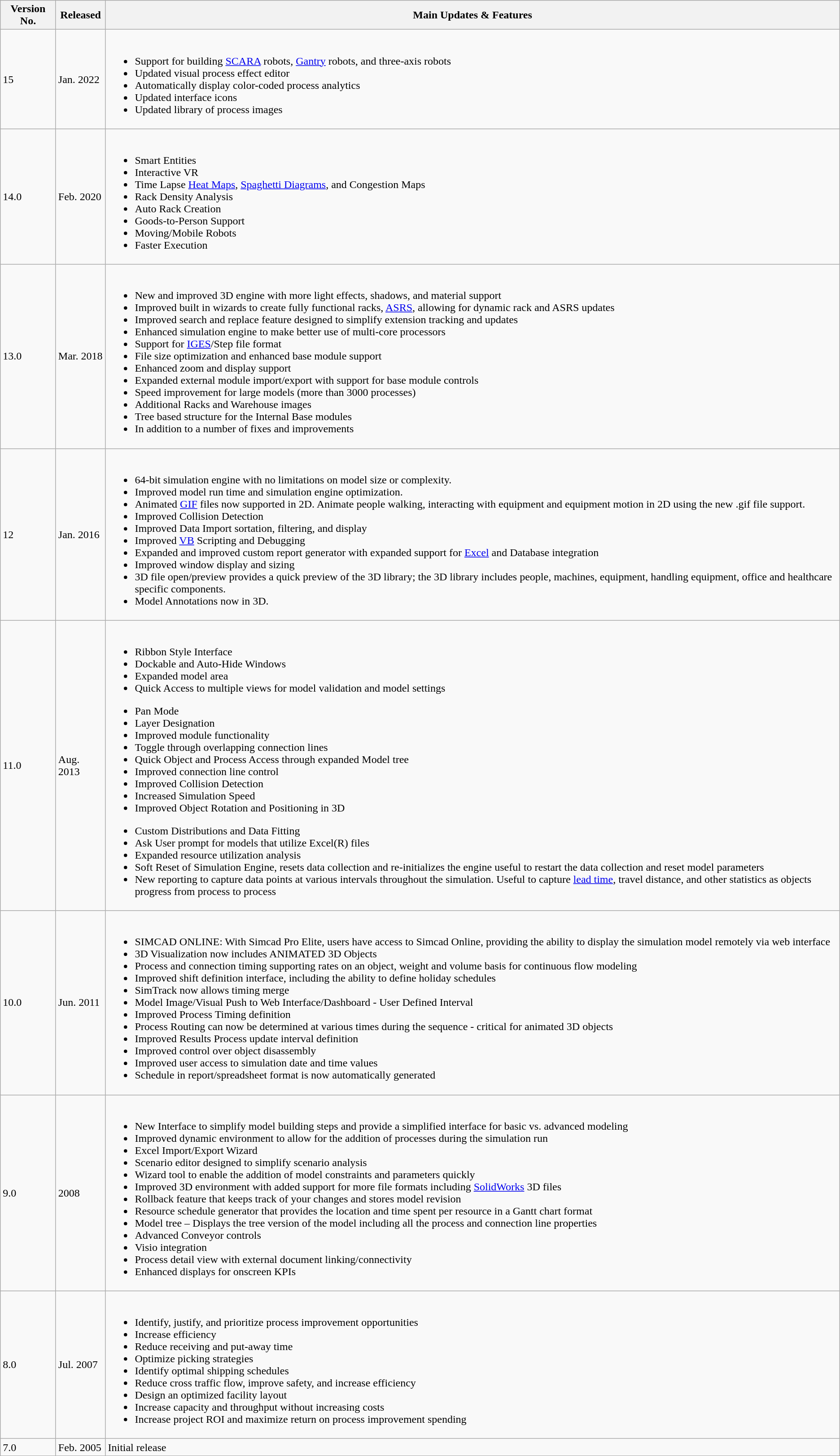<table class="wikitable">
<tr>
<th>Version No.</th>
<th>Released</th>
<th>Main Updates & Features</th>
</tr>
<tr>
<td>15</td>
<td>Jan. 2022</td>
<td><br><ul><li>Support for building <a href='#'>SCARA</a> robots, <a href='#'>Gantry</a> robots, and three-axis robots</li><li>Updated visual process effect editor</li><li>Automatically display color-coded process analytics</li><li>Updated interface icons</li><li>Updated library of process images</li></ul></td>
</tr>
<tr>
<td>14.0</td>
<td>Feb. 2020</td>
<td><br><ul><li>Smart Entities</li><li>Interactive VR</li><li>Time Lapse <a href='#'>Heat Maps</a>, <a href='#'>Spaghetti Diagrams</a>, and Congestion Maps</li><li>Rack Density Analysis</li><li>Auto Rack Creation</li><li>Goods-to-Person Support</li><li>Moving/Mobile Robots</li><li>Faster Execution</li></ul></td>
</tr>
<tr>
<td>13.0</td>
<td>Mar. 2018</td>
<td><br><ul><li>New and improved 3D engine with more light effects, shadows, and material support</li><li>Improved built in wizards to create fully functional racks, <a href='#'>ASRS</a>, allowing for dynamic rack and ASRS updates</li><li>Improved search and replace feature designed to simplify extension tracking and updates</li><li>Enhanced simulation engine to make better use of multi-core processors</li><li>Support for <a href='#'>IGES</a>/Step file format</li><li>File size optimization and enhanced base module support</li><li>Enhanced zoom and display support</li><li>Expanded external module import/export with support for base module controls</li><li>Speed improvement for large models (more than 3000 processes)</li><li>Additional Racks and Warehouse images</li><li>Tree based structure for the Internal Base modules</li><li>In addition to a number of fixes and improvements</li></ul></td>
</tr>
<tr>
<td>12</td>
<td>Jan. 2016</td>
<td><br><ul><li>64-bit simulation engine with no limitations on model size or complexity.</li><li>Improved model run time and simulation engine optimization.</li><li>Animated <a href='#'>GIF</a> files now supported in 2D. Animate people walking, interacting with equipment and equipment motion in 2D using the new .gif file support.</li><li>Improved Collision Detection</li><li>Improved Data Import sortation, filtering, and display</li><li>Improved <a href='#'>VB</a> Scripting and Debugging</li><li>Expanded and improved custom report generator with expanded support for <a href='#'>Excel</a> and Database integration</li><li>Improved window display and sizing</li><li>3D file open/preview provides a quick preview of the 3D library; the 3D library includes people, machines, equipment, handling equipment, office and healthcare specific components.</li><li>Model Annotations now in 3D.</li></ul></td>
</tr>
<tr>
<td>11.0</td>
<td>Aug. 2013</td>
<td><br><ul><li>Ribbon Style Interface</li><li>Dockable and Auto-Hide Windows</li><li>Expanded model area</li><li>Quick Access to multiple views for model validation and model settings</li></ul><ul><li>Pan Mode</li><li>Layer Designation</li><li>Improved module functionality</li><li>Toggle through overlapping connection lines</li><li>Quick Object and Process Access through expanded Model tree</li><li>Improved connection line control</li><li>Improved Collision Detection</li><li>Increased Simulation Speed</li><li>Improved Object Rotation and Positioning in 3D</li></ul><ul><li>Custom Distributions and Data Fitting</li><li>Ask User prompt for models that utilize Excel(R) files</li><li>Expanded resource utilization analysis</li><li>Soft Reset of Simulation Engine, resets data collection and re-initializes the engine useful to restart the data collection and reset model parameters</li><li>New reporting to capture data points at various intervals throughout the simulation. Useful to capture <a href='#'>lead time</a>, travel distance, and other statistics as objects progress from process to process</li></ul></td>
</tr>
<tr>
<td>10.0</td>
<td>Jun. 2011</td>
<td><br><ul><li>SIMCAD ONLINE: With Simcad Pro Elite, users have access to Simcad Online, providing the ability to display the simulation model remotely via web interface</li><li>3D Visualization now includes ANIMATED 3D Objects</li><li>Process and connection timing supporting rates on an object, weight and volume basis for continuous flow modeling</li><li>Improved shift definition interface, including the ability to define holiday schedules</li><li>SimTrack now allows timing merge</li><li>Model Image/Visual Push to Web Interface/Dashboard - User Defined Interval</li><li>Improved Process Timing definition</li><li>Process Routing can now be determined at various times during the sequence - critical for animated 3D objects</li><li>Improved Results Process update interval definition</li><li>Improved control over object disassembly</li><li>Improved user access to simulation date and time values</li><li>Schedule in report/spreadsheet format is now automatically generated</li></ul></td>
</tr>
<tr>
<td>9.0</td>
<td>2008</td>
<td><br><ul><li>New Interface to simplify model building steps and provide a simplified interface for basic vs. advanced modeling</li><li>Improved dynamic environment to allow for the addition of processes during the simulation run</li><li>Excel Import/Export Wizard</li><li>Scenario editor designed to simplify scenario analysis</li><li>Wizard tool to enable the addition of model constraints and parameters quickly</li><li>Improved 3D environment with added support for more file formats including <a href='#'>SolidWorks</a> 3D files</li><li>Rollback feature that keeps track of your changes and stores model revision</li><li>Resource schedule generator that provides the location and time spent per resource in a Gantt chart format</li><li>Model tree – Displays the tree version of the model including all the process and connection line properties</li><li>Advanced Conveyor controls</li><li>Visio integration</li><li>Process detail view with external document linking/connectivity</li><li>Enhanced displays for onscreen KPIs</li></ul></td>
</tr>
<tr>
<td>8.0</td>
<td>Jul. 2007</td>
<td><br><ul><li>Identify, justify, and prioritize process improvement opportunities</li><li>Increase efficiency</li><li>Reduce receiving and put-away time</li><li>Optimize picking strategies</li><li>Identify optimal shipping schedules</li><li>Reduce cross traffic flow, improve safety, and increase efficiency</li><li>Design an optimized facility layout</li><li>Increase capacity and throughput without increasing costs</li><li>Increase project ROI and maximize return on process improvement spending</li></ul></td>
</tr>
<tr>
<td>7.0</td>
<td>Feb. 2005</td>
<td>Initial release</td>
</tr>
</table>
